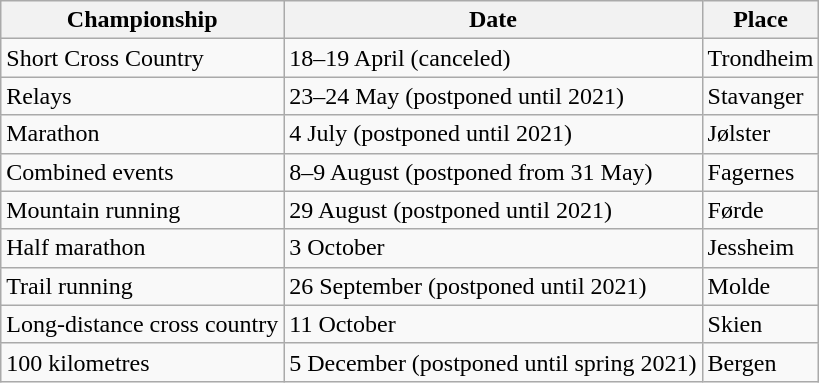<table class=wikitable>
<tr>
<th>Championship</th>
<th>Date</th>
<th>Place</th>
</tr>
<tr>
<td>Short Cross Country</td>
<td>18–19 April (canceled)</td>
<td>Trondheim</td>
</tr>
<tr>
<td>Relays</td>
<td>23–24 May (postponed until 2021)</td>
<td>Stavanger</td>
</tr>
<tr>
<td>Marathon</td>
<td>4 July (postponed until 2021)</td>
<td>Jølster</td>
</tr>
<tr>
<td>Combined events</td>
<td>8–9 August (postponed from 31 May)</td>
<td>Fagernes</td>
</tr>
<tr>
<td>Mountain running</td>
<td>29 August (postponed until 2021)</td>
<td>Førde</td>
</tr>
<tr>
<td>Half marathon</td>
<td>3 October</td>
<td>Jessheim</td>
</tr>
<tr>
<td>Trail running</td>
<td>26 September (postponed until 2021)</td>
<td>Molde</td>
</tr>
<tr>
<td>Long-distance cross country</td>
<td>11 October</td>
<td>Skien</td>
</tr>
<tr>
<td>100 kilometres</td>
<td>5 December (postponed until spring 2021)</td>
<td>Bergen</td>
</tr>
</table>
